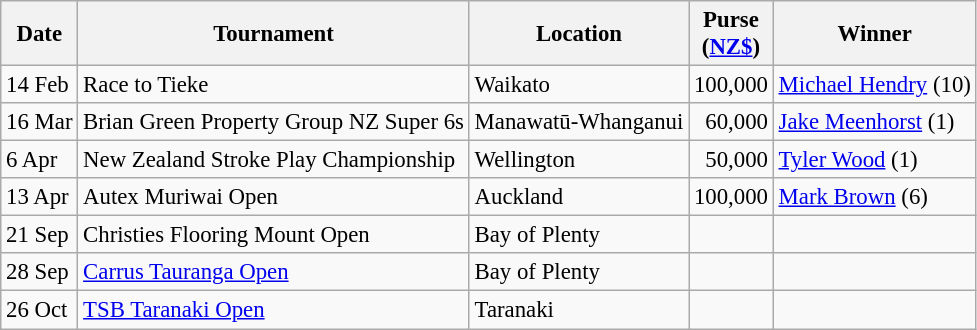<table class="wikitable" style="font-size:95%">
<tr>
<th>Date</th>
<th>Tournament</th>
<th>Location</th>
<th>Purse<br>(<a href='#'>NZ$</a>)</th>
<th>Winner</th>
</tr>
<tr>
<td>14 Feb</td>
<td>Race to Tieke</td>
<td>Waikato</td>
<td align=right>100,000</td>
<td> <a href='#'>Michael Hendry</a> (10)</td>
</tr>
<tr>
<td>16 Mar</td>
<td>Brian Green Property Group NZ Super 6s</td>
<td>Manawatū-Whanganui</td>
<td align=right>60,000</td>
<td> <a href='#'>Jake Meenhorst</a> (1)</td>
</tr>
<tr>
<td>6 Apr</td>
<td>New Zealand Stroke Play Championship</td>
<td>Wellington</td>
<td align=right>50,000</td>
<td> <a href='#'>Tyler Wood</a> (1)</td>
</tr>
<tr>
<td>13 Apr</td>
<td>Autex Muriwai Open</td>
<td>Auckland</td>
<td align=right>100,000</td>
<td> <a href='#'>Mark Brown</a> (6)</td>
</tr>
<tr>
<td>21 Sep</td>
<td>Christies Flooring Mount Open</td>
<td>Bay of Plenty</td>
<td align=right></td>
<td></td>
</tr>
<tr>
<td>28 Sep</td>
<td><a href='#'>Carrus Tauranga Open</a></td>
<td>Bay of Plenty</td>
<td align=right></td>
<td></td>
</tr>
<tr>
<td>26 Oct</td>
<td><a href='#'>TSB Taranaki Open</a></td>
<td>Taranaki</td>
<td align=right></td>
<td></td>
</tr>
</table>
